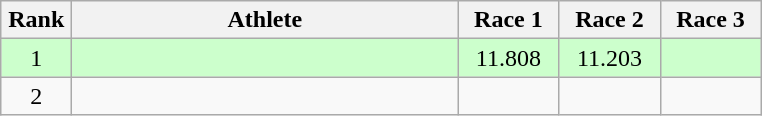<table class=wikitable style="text-align:center">
<tr>
<th width=40>Rank</th>
<th width=250>Athlete</th>
<th width=60>Race 1</th>
<th width=60>Race 2</th>
<th width=60>Race 3</th>
</tr>
<tr bgcolor=ccffcc>
<td>1</td>
<td align=left></td>
<td>11.808</td>
<td>11.203</td>
<td></td>
</tr>
<tr>
<td>2</td>
<td align=left></td>
<td></td>
<td></td>
<td></td>
</tr>
</table>
